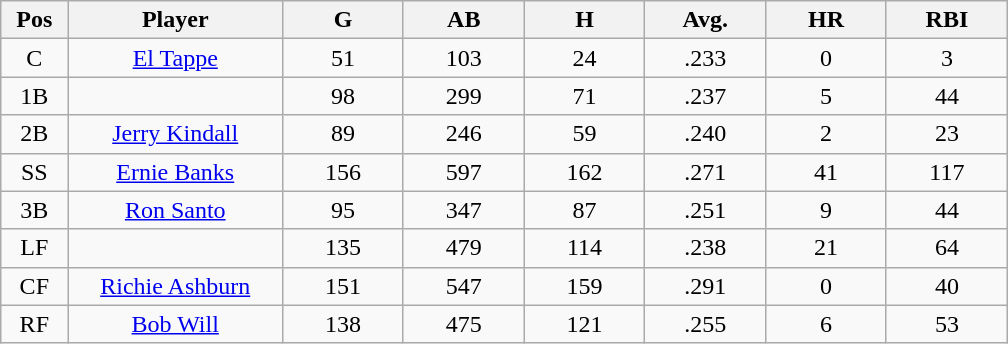<table class="wikitable sortable">
<tr>
<th bgcolor="#DDDDFF" width="5%">Pos</th>
<th bgcolor="#DDDDFF" width="16%">Player</th>
<th bgcolor="#DDDDFF" width="9%">G</th>
<th bgcolor="#DDDDFF" width="9%">AB</th>
<th bgcolor="#DDDDFF" width="9%">H</th>
<th bgcolor="#DDDDFF" width="9%">Avg.</th>
<th bgcolor="#DDDDFF" width="9%">HR</th>
<th bgcolor="#DDDDFF" width="9%">RBI</th>
</tr>
<tr align="center">
<td>C</td>
<td><a href='#'>El Tappe</a></td>
<td>51</td>
<td>103</td>
<td>24</td>
<td>.233</td>
<td>0</td>
<td>3</td>
</tr>
<tr align=center>
<td>1B</td>
<td></td>
<td>98</td>
<td>299</td>
<td>71</td>
<td>.237</td>
<td>5</td>
<td>44</td>
</tr>
<tr align="center">
<td>2B</td>
<td><a href='#'>Jerry Kindall</a></td>
<td>89</td>
<td>246</td>
<td>59</td>
<td>.240</td>
<td>2</td>
<td>23</td>
</tr>
<tr align=center>
<td>SS</td>
<td><a href='#'>Ernie Banks</a></td>
<td>156</td>
<td>597</td>
<td>162</td>
<td>.271</td>
<td>41</td>
<td>117</td>
</tr>
<tr align=center>
<td>3B</td>
<td><a href='#'>Ron Santo</a></td>
<td>95</td>
<td>347</td>
<td>87</td>
<td>.251</td>
<td>9</td>
<td>44</td>
</tr>
<tr align=center>
<td>LF</td>
<td></td>
<td>135</td>
<td>479</td>
<td>114</td>
<td>.238</td>
<td>21</td>
<td>64</td>
</tr>
<tr align="center">
<td>CF</td>
<td><a href='#'>Richie Ashburn</a></td>
<td>151</td>
<td>547</td>
<td>159</td>
<td>.291</td>
<td>0</td>
<td>40</td>
</tr>
<tr align=center>
<td>RF</td>
<td><a href='#'>Bob Will</a></td>
<td>138</td>
<td>475</td>
<td>121</td>
<td>.255</td>
<td>6</td>
<td>53</td>
</tr>
</table>
